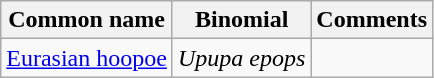<table class="wikitable">
<tr>
<th>Common name</th>
<th>Binomial</th>
<th>Comments</th>
</tr>
<tr>
<td><a href='#'>Eurasian hoopoe</a></td>
<td><em>Upupa epops</em></td>
</tr>
</table>
